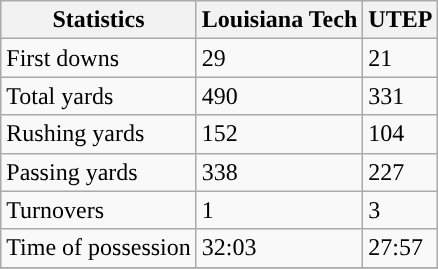<table class="wikitable" style="float: left;">
<tr>
<th>Statistics</th>
<th>Louisiana Tech</th>
<th>UTEP</th>
</tr>
<tr>
<td>First downs</td>
<td>29</td>
<td>21</td>
</tr>
<tr>
<td>Total yards</td>
<td>490</td>
<td>331</td>
</tr>
<tr>
<td>Rushing yards</td>
<td>152</td>
<td>104</td>
</tr>
<tr>
<td>Passing yards</td>
<td>338</td>
<td>227</td>
</tr>
<tr>
<td>Turnovers</td>
<td>1</td>
<td>3</td>
</tr>
<tr>
<td>Time of possession</td>
<td>32:03</td>
<td>27:57</td>
</tr>
<tr>
</tr>
</table>
